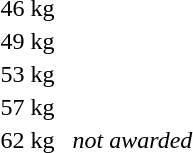<table>
<tr>
<td rowspan=2>46 kg</td>
<td rowspan=2></td>
<td rowspan=2></td>
<td></td>
</tr>
<tr>
<td></td>
</tr>
<tr>
<td rowspan=2>49 kg</td>
<td rowspan=2></td>
<td rowspan=2></td>
<td></td>
</tr>
<tr>
<td></td>
</tr>
<tr>
<td rowspan=2>53 kg</td>
<td rowspan=2></td>
<td rowspan=2></td>
<td></td>
</tr>
<tr>
<td></td>
</tr>
<tr>
<td rowspan=2>57 kg</td>
<td rowspan=2></td>
<td rowspan=2></td>
<td></td>
</tr>
<tr>
<td></td>
</tr>
<tr>
<td>62 kg</td>
<td></td>
<td></td>
<td><em>not awarded</em></td>
</tr>
</table>
